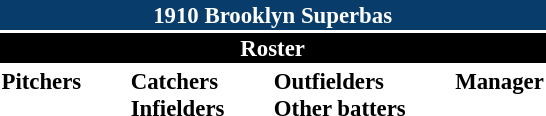<table class="toccolours" style="font-size: 95%;">
<tr>
<th colspan="10" style="background-color: #083c6b; color: white; text-align: center;">1910 Brooklyn Superbas</th>
</tr>
<tr>
<td colspan="10" style="background-color: black; color: white; text-align: center;"><strong>Roster</strong></td>
</tr>
<tr>
<td valign="top"><strong>Pitchers</strong><br>









</td>
<td width="25px"></td>
<td valign="top"><strong>Catchers</strong><br>


<strong>Infielders</strong>






</td>
<td width="25px"></td>
<td valign="top"><strong>Outfielders</strong><br>







<strong>Other batters</strong>

</td>
<td width="25px"></td>
<td valign="top"><strong>Manager</strong><br></td>
</tr>
</table>
